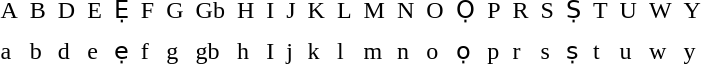<table cellpadding="3">
<tr>
<td>A</td>
<td>B</td>
<td>D</td>
<td>E</td>
<td>Ẹ</td>
<td>F</td>
<td>G</td>
<td>Gb</td>
<td>H</td>
<td>I</td>
<td>J</td>
<td>K</td>
<td>L</td>
<td>M</td>
<td>N</td>
<td>O</td>
<td>Ọ</td>
<td>P</td>
<td>R</td>
<td>S</td>
<td>Ṣ</td>
<td>T</td>
<td>U</td>
<td>W</td>
<td>Y</td>
</tr>
<tr>
<td>a</td>
<td>b</td>
<td>d</td>
<td>e</td>
<td>ẹ</td>
<td>f</td>
<td>g</td>
<td>gb</td>
<td>h</td>
<td>I</td>
<td>j</td>
<td>k</td>
<td>l</td>
<td>m</td>
<td>n</td>
<td>o</td>
<td>ọ</td>
<td>p</td>
<td>r</td>
<td>s</td>
<td>ṣ</td>
<td>t</td>
<td>u</td>
<td>w</td>
<td>y</td>
</tr>
</table>
